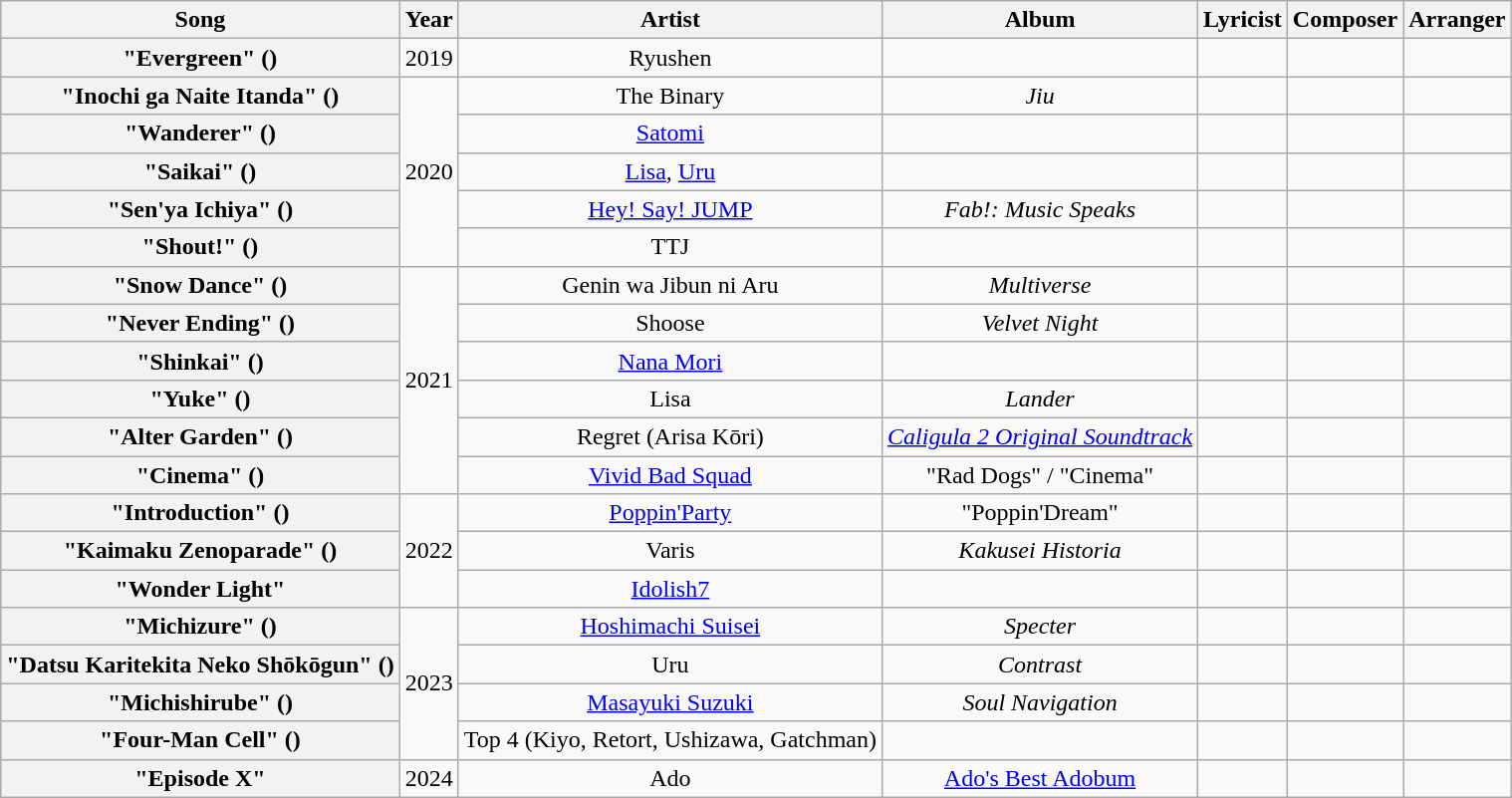<table class="wikitable sortable plainrowheaders" style="text-align:center;">
<tr>
<th scope="col">Song</th>
<th scope="col">Year</th>
<th scope="col">Artist</th>
<th scope="col">Album</th>
<th scope="col">Lyricist</th>
<th scope="col">Composer</th>
<th scope="col">Arranger</th>
</tr>
<tr>
<th scope="row">"Evergreen" ()</th>
<td>2019</td>
<td>Ryushen</td>
<td></td>
<td></td>
<td></td>
<td></td>
</tr>
<tr>
<th scope="row">"Inochi ga Naite Itanda" ()</th>
<td rowspan="5">2020</td>
<td>The Binary</td>
<td><em>Jiu</em></td>
<td></td>
<td></td>
<td></td>
</tr>
<tr>
<th scope="row">"Wanderer" ()</th>
<td><a href='#'>Satomi</a></td>
<td></td>
<td></td>
<td></td>
<td></td>
</tr>
<tr>
<th scope="row">"Saikai" ()</th>
<td><a href='#'>Lisa</a>, <a href='#'>Uru</a></td>
<td></td>
<td></td>
<td></td>
<td></td>
</tr>
<tr>
<th scope="row">"Sen'ya Ichiya" ()</th>
<td><a href='#'>Hey! Say! JUMP</a></td>
<td><em>Fab!: Music Speaks</em></td>
<td></td>
<td></td>
<td></td>
</tr>
<tr>
<th scope="row">"Shout!" ()</th>
<td>TTJ</td>
<td></td>
<td></td>
<td></td>
<td></td>
</tr>
<tr>
<th scope="row">"Snow Dance" ()</th>
<td rowspan="6">2021</td>
<td>Genin wa Jibun ni Aru</td>
<td><em>Multiverse</em></td>
<td></td>
<td></td>
<td></td>
</tr>
<tr>
<th scope="row">"Never Ending" ()</th>
<td>Shoose</td>
<td><em>Velvet Night</em></td>
<td></td>
<td></td>
<td></td>
</tr>
<tr>
<th scope="row">"Shinkai" ()</th>
<td><a href='#'>Nana Mori</a></td>
<td></td>
<td></td>
<td></td>
<td></td>
</tr>
<tr>
<th scope="row">"Yuke" ()</th>
<td>Lisa</td>
<td><em>Lander</em></td>
<td></td>
<td></td>
<td></td>
</tr>
<tr>
<th scope="row">"Alter Garden" ()</th>
<td>Regret (Arisa Kōri)</td>
<td><em><a href='#'>Caligula 2 Original Soundtrack</a></em></td>
<td></td>
<td></td>
<td></td>
</tr>
<tr>
<th scope="row">"Cinema" ()</th>
<td><a href='#'>Vivid Bad Squad</a></td>
<td>"Rad Dogs" / "Cinema"</td>
<td></td>
<td></td>
<td></td>
</tr>
<tr>
<th scope="row">"Introduction" ()</th>
<td rowspan="3">2022</td>
<td><a href='#'>Poppin'Party</a></td>
<td>"Poppin'Dream"</td>
<td></td>
<td></td>
<td></td>
</tr>
<tr>
<th scope="row">"Kaimaku Zenoparade" ()</th>
<td>Varis</td>
<td><em>Kakusei Historia</em></td>
<td></td>
<td></td>
<td></td>
</tr>
<tr>
<th scope="row">"Wonder Light"</th>
<td><a href='#'>Idolish7</a></td>
<td></td>
<td></td>
<td></td>
<td></td>
</tr>
<tr>
<th scope="row">"Michizure" ()</th>
<td rowspan="4">2023</td>
<td><a href='#'>Hoshimachi Suisei</a></td>
<td><em>Specter</em></td>
<td></td>
<td></td>
<td></td>
</tr>
<tr>
<th scope="row">"Datsu Karitekita Neko Shōkōgun" ()</th>
<td>Uru</td>
<td><em>Contrast</em></td>
<td></td>
<td></td>
<td></td>
</tr>
<tr>
<th scope="row">"Michishirube" ()</th>
<td><a href='#'>Masayuki Suzuki</a></td>
<td><em>Soul Navigation</em></td>
<td></td>
<td></td>
<td></td>
</tr>
<tr>
<th scope="row">"Four-Man Cell" ()</th>
<td>Top 4 (Kiyo, Retort, Ushizawa, Gatchman)</td>
<td></td>
<td></td>
<td></td>
<td></td>
</tr>
<tr>
<th scope="row">"Episode X"</th>
<td>2024</td>
<td>Ado</td>
<td><a href='#'>Ado's Best Adobum</a></td>
<td></td>
<td></td>
<td></td>
</tr>
</table>
